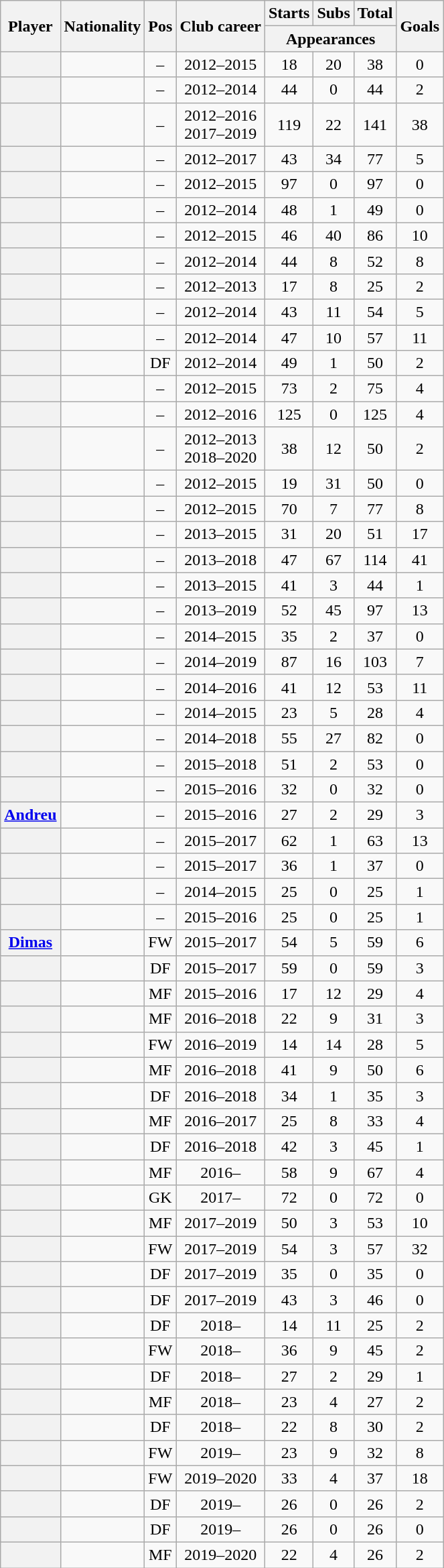<table class="wikitable sortable plainrowheaders" style="text-align:center;">
<tr>
<th scope=col rowspan="2">Player</th>
<th scope=col rowspan="2">Nationality</th>
<th scope=col rowspan="2">Pos</th>
<th scope=col rowspan="2">Club career</th>
<th scope=col>Starts</th>
<th scope=col>Subs</th>
<th scope=col>Total</th>
<th rowspan="2" scope=col>Goals</th>
</tr>
<tr class=unsortable>
<th scope=col colspan="3">Appearances</th>
</tr>
<tr>
<th scope=row></th>
<td align="left"></td>
<td>–</td>
<td>2012–2015</td>
<td>18</td>
<td>20</td>
<td>38</td>
<td>0</td>
</tr>
<tr>
<th scope=row></th>
<td align="left"></td>
<td>–</td>
<td>2012–2014</td>
<td>44</td>
<td>0</td>
<td>44</td>
<td>2</td>
</tr>
<tr>
<th scope=row></th>
<td align="left"></td>
<td>–</td>
<td>2012–2016<br>2017–2019</td>
<td>119</td>
<td>22</td>
<td>141</td>
<td>38</td>
</tr>
<tr>
<th scope=row></th>
<td align="left"></td>
<td>–</td>
<td>2012–2017</td>
<td>43</td>
<td>34</td>
<td>77</td>
<td>5</td>
</tr>
<tr>
<th scope=row></th>
<td align="left"></td>
<td>–</td>
<td>2012–2015</td>
<td>97</td>
<td>0</td>
<td>97</td>
<td>0</td>
</tr>
<tr>
<th scope=row></th>
<td align="left"></td>
<td>–</td>
<td>2012–2014</td>
<td>48</td>
<td>1</td>
<td>49</td>
<td>0</td>
</tr>
<tr>
<th scope=row></th>
<td align="left"></td>
<td>–</td>
<td>2012–2015</td>
<td>46</td>
<td>40</td>
<td>86</td>
<td>10</td>
</tr>
<tr>
<th scope=row></th>
<td align="left"></td>
<td>–</td>
<td>2012–2014</td>
<td>44</td>
<td>8</td>
<td>52</td>
<td>8</td>
</tr>
<tr>
<th scope=row></th>
<td align="left"></td>
<td>–</td>
<td>2012–2013</td>
<td>17</td>
<td>8</td>
<td>25</td>
<td>2</td>
</tr>
<tr>
<th scope=row></th>
<td align="left"></td>
<td>–</td>
<td>2012–2014</td>
<td>43</td>
<td>11</td>
<td>54</td>
<td>5</td>
</tr>
<tr>
<th scope=row></th>
<td align="left"></td>
<td>–</td>
<td>2012–2014</td>
<td>47</td>
<td>10</td>
<td>57</td>
<td>11</td>
</tr>
<tr>
<th scope=row></th>
<td align="left"></td>
<td>DF</td>
<td>2012–2014</td>
<td>49</td>
<td>1</td>
<td>50</td>
<td>2</td>
</tr>
<tr>
<th scope=row></th>
<td align="left"></td>
<td>–</td>
<td>2012–2015</td>
<td>73</td>
<td>2</td>
<td>75</td>
<td>4</td>
</tr>
<tr>
<th scope=row></th>
<td align="left"></td>
<td>–</td>
<td>2012–2016</td>
<td>125</td>
<td>0</td>
<td>125</td>
<td>4</td>
</tr>
<tr>
<th scope=row></th>
<td align="left"></td>
<td>–</td>
<td>2012–2013<br>2018–2020</td>
<td>38</td>
<td>12</td>
<td>50</td>
<td>2</td>
</tr>
<tr>
<th scope=row></th>
<td align="left"></td>
<td>–</td>
<td>2012–2015</td>
<td>19</td>
<td>31</td>
<td>50</td>
<td>0</td>
</tr>
<tr>
<th scope=row></th>
<td align="left"></td>
<td>–</td>
<td>2012–2015</td>
<td>70</td>
<td>7</td>
<td>77</td>
<td>8</td>
</tr>
<tr>
<th scope=row></th>
<td align="left"></td>
<td>–</td>
<td>2013–2015</td>
<td>31</td>
<td>20</td>
<td>51</td>
<td>17</td>
</tr>
<tr>
<th scope=row></th>
<td align="left"></td>
<td>–</td>
<td>2013–2018</td>
<td>47</td>
<td>67</td>
<td>114</td>
<td>41</td>
</tr>
<tr>
<th scope=row></th>
<td align="left"></td>
<td>–</td>
<td>2013–2015</td>
<td>41</td>
<td>3</td>
<td>44</td>
<td>1</td>
</tr>
<tr>
<th scope=row></th>
<td align="left"></td>
<td>–</td>
<td>2013–2019</td>
<td>52</td>
<td>45</td>
<td>97</td>
<td>13</td>
</tr>
<tr>
<th scope=row></th>
<td align="left"></td>
<td>–</td>
<td>2014–2015</td>
<td>35</td>
<td>2</td>
<td>37</td>
<td>0</td>
</tr>
<tr>
<th scope=row></th>
<td align="left"></td>
<td>–</td>
<td>2014–2019</td>
<td>87</td>
<td>16</td>
<td>103</td>
<td>7</td>
</tr>
<tr>
<th scope=row></th>
<td align="left"></td>
<td>–</td>
<td>2014–2016</td>
<td>41</td>
<td>12</td>
<td>53</td>
<td>11</td>
</tr>
<tr>
<th scope=row></th>
<td align="left"></td>
<td>–</td>
<td>2014–2015</td>
<td>23</td>
<td>5</td>
<td>28</td>
<td>4</td>
</tr>
<tr>
<th scope=row></th>
<td align="left"></td>
<td>–</td>
<td>2014–2018</td>
<td>55</td>
<td>27</td>
<td>82</td>
<td>0</td>
</tr>
<tr>
<th scope=row></th>
<td align="left"></td>
<td>–</td>
<td>2015–2018</td>
<td>51</td>
<td>2</td>
<td>53</td>
<td>0</td>
</tr>
<tr>
<th scope=row></th>
<td align="left"></td>
<td>–</td>
<td>2015–2016</td>
<td>32</td>
<td>0</td>
<td>32</td>
<td>0</td>
</tr>
<tr>
<th scope=row><a href='#'>Andreu</a></th>
<td align="left"></td>
<td>–</td>
<td>2015–2016</td>
<td>27</td>
<td>2</td>
<td>29</td>
<td>3</td>
</tr>
<tr>
<th scope=row></th>
<td align="left"></td>
<td>–</td>
<td>2015–2017</td>
<td>62</td>
<td>1</td>
<td>63</td>
<td>13</td>
</tr>
<tr>
<th scope=row></th>
<td align="left"></td>
<td>–</td>
<td>2015–2017</td>
<td>36</td>
<td>1</td>
<td>37</td>
<td>0</td>
</tr>
<tr>
<th scope=row></th>
<td align="left"></td>
<td>–</td>
<td>2014–2015</td>
<td>25</td>
<td>0</td>
<td>25</td>
<td>1</td>
</tr>
<tr>
<th scope=row></th>
<td align="left"></td>
<td>–</td>
<td>2015–2016</td>
<td>25</td>
<td>0</td>
<td>25</td>
<td>1</td>
</tr>
<tr>
<th scope=row><a href='#'>Dimas</a></th>
<td align="left"></td>
<td>FW</td>
<td>2015–2017</td>
<td>54</td>
<td>5</td>
<td>59</td>
<td>6</td>
</tr>
<tr>
<th scope=row></th>
<td align="left"></td>
<td>DF</td>
<td>2015–2017</td>
<td>59</td>
<td>0</td>
<td>59</td>
<td>3</td>
</tr>
<tr>
<th scope=row></th>
<td align="left"></td>
<td>MF</td>
<td>2015–2016</td>
<td>17</td>
<td>12</td>
<td>29</td>
<td>4</td>
</tr>
<tr>
<th scope=row></th>
<td align="left"></td>
<td>MF</td>
<td>2016–2018</td>
<td>22</td>
<td>9</td>
<td>31</td>
<td>3</td>
</tr>
<tr>
<th scope=row></th>
<td align="left"></td>
<td>FW</td>
<td>2016–2019</td>
<td>14</td>
<td>14</td>
<td>28</td>
<td>5</td>
</tr>
<tr>
<th scope=row></th>
<td align="left"></td>
<td>MF</td>
<td>2016–2018</td>
<td>41</td>
<td>9</td>
<td>50</td>
<td>6</td>
</tr>
<tr>
<th scope=row></th>
<td align="left"></td>
<td>DF</td>
<td>2016–2018</td>
<td>34</td>
<td>1</td>
<td>35</td>
<td>3</td>
</tr>
<tr>
<th scope=row></th>
<td align="left"></td>
<td>MF</td>
<td>2016–2017</td>
<td>25</td>
<td>8</td>
<td>33</td>
<td>4</td>
</tr>
<tr>
<th scope=row></th>
<td align="left"></td>
<td>DF</td>
<td>2016–2018</td>
<td>42</td>
<td>3</td>
<td>45</td>
<td>1</td>
</tr>
<tr>
<th scope=row><strong></strong></th>
<td align="left"></td>
<td>MF</td>
<td>2016–</td>
<td>58</td>
<td>9</td>
<td>67</td>
<td>4</td>
</tr>
<tr>
<th scope=row><strong></strong></th>
<td align="left"></td>
<td>GK</td>
<td>2017–</td>
<td>72</td>
<td>0</td>
<td>72</td>
<td>0</td>
</tr>
<tr>
<th scope=row></th>
<td align="left"></td>
<td>MF</td>
<td>2017–2019</td>
<td>50</td>
<td>3</td>
<td>53</td>
<td>10</td>
</tr>
<tr>
<th scope=row></th>
<td align="left"></td>
<td>FW</td>
<td>2017–2019</td>
<td>54</td>
<td>3</td>
<td>57</td>
<td>32</td>
</tr>
<tr>
<th scope=row></th>
<td align="left"></td>
<td>DF</td>
<td>2017–2019</td>
<td>35</td>
<td>0</td>
<td>35</td>
<td>0</td>
</tr>
<tr>
<th scope=row></th>
<td align="left"></td>
<td>DF</td>
<td>2017–2019</td>
<td>43</td>
<td>3</td>
<td>46</td>
<td>0</td>
</tr>
<tr>
<th scope=row><strong></strong></th>
<td align="left"></td>
<td>DF</td>
<td>2018–</td>
<td>14</td>
<td>11</td>
<td>25</td>
<td>2</td>
</tr>
<tr>
<th scope=row><strong></strong></th>
<td align="left"></td>
<td>FW</td>
<td>2018–</td>
<td>36</td>
<td>9</td>
<td>45</td>
<td>2</td>
</tr>
<tr>
<th scope=row><strong></strong></th>
<td align="left"></td>
<td>DF</td>
<td>2018–</td>
<td>27</td>
<td>2</td>
<td>29</td>
<td>1</td>
</tr>
<tr>
<th scope=row><strong></strong></th>
<td align="left"></td>
<td>MF</td>
<td>2018–</td>
<td>23</td>
<td>4</td>
<td>27</td>
<td>2</td>
</tr>
<tr>
<th scope=row><strong></strong></th>
<td align="left"></td>
<td>DF</td>
<td>2018–</td>
<td>22</td>
<td>8</td>
<td>30</td>
<td>2</td>
</tr>
<tr>
<th scope=row><strong></strong></th>
<td align="left"></td>
<td>FW</td>
<td>2019–</td>
<td>23</td>
<td>9</td>
<td>32</td>
<td>8</td>
</tr>
<tr>
<th scope=row></th>
<td align="left"></td>
<td>FW</td>
<td>2019–2020</td>
<td>33</td>
<td>4</td>
<td>37</td>
<td>18</td>
</tr>
<tr>
<th scope=row><strong></strong></th>
<td align="left"></td>
<td>DF</td>
<td>2019–</td>
<td>26</td>
<td>0</td>
<td>26</td>
<td>2</td>
</tr>
<tr>
<th scope=row><strong></strong></th>
<td align="left"></td>
<td>DF</td>
<td>2019–</td>
<td>26</td>
<td>0</td>
<td>26</td>
<td>0</td>
</tr>
<tr>
<th scope=row></th>
<td align="left"></td>
<td>MF</td>
<td>2019–2020</td>
<td>22</td>
<td>4</td>
<td>26</td>
<td>2</td>
</tr>
</table>
